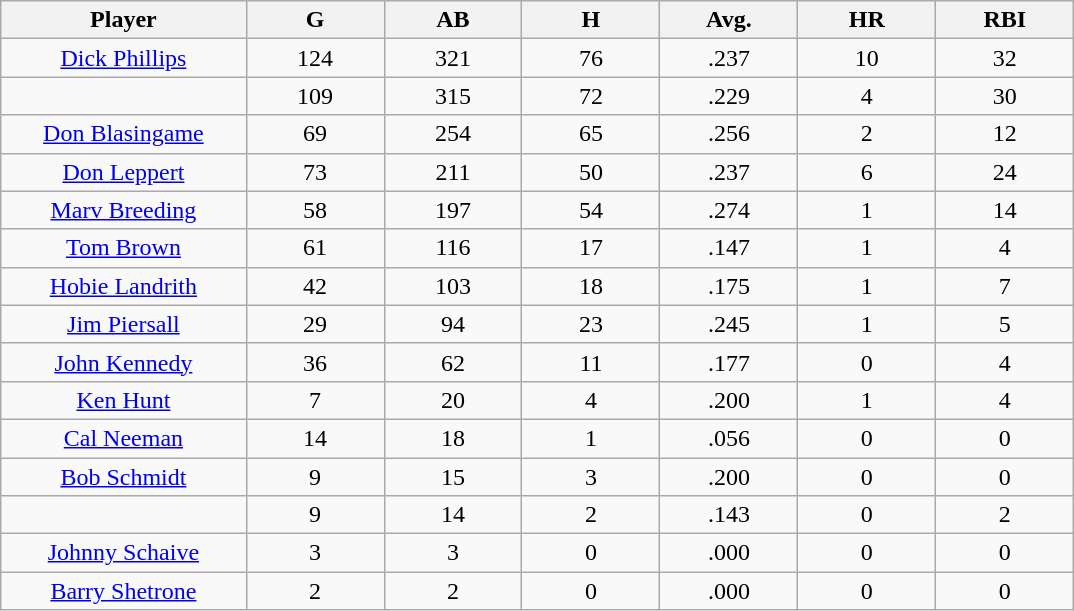<table class="wikitable sortable">
<tr>
<th bgcolor="#DDDDFF" width="16%">Player</th>
<th bgcolor="#DDDDFF" width="9%">G</th>
<th bgcolor="#DDDDFF" width="9%">AB</th>
<th bgcolor="#DDDDFF" width="9%">H</th>
<th bgcolor="#DDDDFF" width="9%">Avg.</th>
<th bgcolor="#DDDDFF" width="9%">HR</th>
<th bgcolor="#DDDDFF" width="9%">RBI</th>
</tr>
<tr align="center">
<td><a href='#'>Dick Phillips</a></td>
<td>124</td>
<td>321</td>
<td>76</td>
<td>.237</td>
<td>10</td>
<td>32</td>
</tr>
<tr align=center>
<td></td>
<td>109</td>
<td>315</td>
<td>72</td>
<td>.229</td>
<td>4</td>
<td>30</td>
</tr>
<tr align="center">
<td><a href='#'>Don Blasingame</a></td>
<td>69</td>
<td>254</td>
<td>65</td>
<td>.256</td>
<td>2</td>
<td>12</td>
</tr>
<tr align=center>
<td><a href='#'>Don Leppert</a></td>
<td>73</td>
<td>211</td>
<td>50</td>
<td>.237</td>
<td>6</td>
<td>24</td>
</tr>
<tr align=center>
<td><a href='#'>Marv Breeding</a></td>
<td>58</td>
<td>197</td>
<td>54</td>
<td>.274</td>
<td>1</td>
<td>14</td>
</tr>
<tr align=center>
<td><a href='#'>Tom Brown</a></td>
<td>61</td>
<td>116</td>
<td>17</td>
<td>.147</td>
<td>1</td>
<td>4</td>
</tr>
<tr align=center>
<td><a href='#'>Hobie Landrith</a></td>
<td>42</td>
<td>103</td>
<td>18</td>
<td>.175</td>
<td>1</td>
<td>7</td>
</tr>
<tr align=center>
<td><a href='#'>Jim Piersall</a></td>
<td>29</td>
<td>94</td>
<td>23</td>
<td>.245</td>
<td>1</td>
<td>5</td>
</tr>
<tr align=center>
<td><a href='#'>John Kennedy</a></td>
<td>36</td>
<td>62</td>
<td>11</td>
<td>.177</td>
<td>0</td>
<td>4</td>
</tr>
<tr align=center>
<td><a href='#'>Ken Hunt</a></td>
<td>7</td>
<td>20</td>
<td>4</td>
<td>.200</td>
<td>1</td>
<td>4</td>
</tr>
<tr align=center>
<td><a href='#'>Cal Neeman</a></td>
<td>14</td>
<td>18</td>
<td>1</td>
<td>.056</td>
<td>0</td>
<td>0</td>
</tr>
<tr align=center>
<td><a href='#'>Bob Schmidt</a></td>
<td>9</td>
<td>15</td>
<td>3</td>
<td>.200</td>
<td>0</td>
<td>0</td>
</tr>
<tr align=center>
<td></td>
<td>9</td>
<td>14</td>
<td>2</td>
<td>.143</td>
<td>0</td>
<td>2</td>
</tr>
<tr align="center">
<td><a href='#'>Johnny Schaive</a></td>
<td>3</td>
<td>3</td>
<td>0</td>
<td>.000</td>
<td>0</td>
<td>0</td>
</tr>
<tr align=center>
<td><a href='#'>Barry Shetrone</a></td>
<td>2</td>
<td>2</td>
<td>0</td>
<td>.000</td>
<td>0</td>
<td>0</td>
</tr>
</table>
